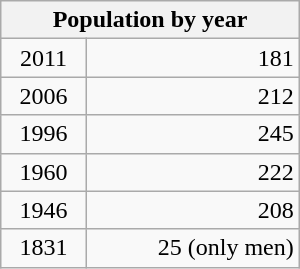<table class="wikitable" width=200>
<tr>
<th colspan=2>Population by year</th>
</tr>
<tr>
<td align="center">2011</td>
<td align="right">181</td>
</tr>
<tr>
<td align="center">2006</td>
<td align="right">212</td>
</tr>
<tr>
<td align="center">1996</td>
<td align="right">245</td>
</tr>
<tr>
<td align="center">1960</td>
<td align="right">222</td>
</tr>
<tr>
<td align="center">1946</td>
<td align="right">208</td>
</tr>
<tr>
<td align="center">1831</td>
<td align="right">25 (only men)</td>
</tr>
</table>
